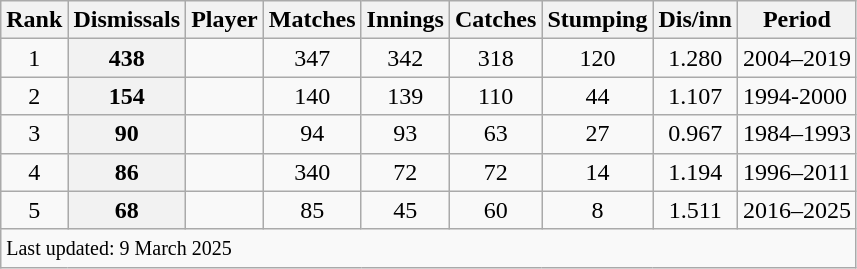<table class="wikitable sortable">
<tr>
<th scope=col>Rank</th>
<th scope=col>Dismissals</th>
<th scope=col>Player</th>
<th scope=col>Matches</th>
<th scope=col>Innings</th>
<th scope=col>Catches</th>
<th scope=col>Stumping</th>
<th scope=col>Dis/inn</th>
<th scope=col>Period</th>
</tr>
<tr>
<td align=center>1</td>
<th scope=row style=text-align:center;">438</th>
<td></td>
<td align=center>347</td>
<td align=center>342</td>
<td align=center>318</td>
<td align=center>120</td>
<td align=center>1.280</td>
<td>2004–2019</td>
</tr>
<tr>
<td align=center>2</td>
<th scope=row style=text-align:center;>154</th>
<td></td>
<td align=center>140</td>
<td align=center>139</td>
<td align=center>110</td>
<td align=center>44</td>
<td align=center>1.107</td>
<td>1994-2000</td>
</tr>
<tr>
<td align=center>3</td>
<th scope=row style=text-align:center;>90</th>
<td></td>
<td align=center>94</td>
<td align=center>93</td>
<td align=center>63</td>
<td align=center>27</td>
<td align=center>0.967</td>
<td>1984–1993</td>
</tr>
<tr>
<td align=center>4</td>
<th scope=row style=text-align:center;>86</th>
<td></td>
<td align=center>340</td>
<td align=center>72</td>
<td align=center>72</td>
<td align=center>14</td>
<td align=center>1.194</td>
<td>1996–2011</td>
</tr>
<tr>
<td align=center>5</td>
<th scope=row style=text-align:center;>68</th>
<td></td>
<td align=center>85</td>
<td align=center>45</td>
<td align=center>60</td>
<td align=center>8</td>
<td align=center>1.511</td>
<td>2016–2025</td>
</tr>
<tr class=sortbottom>
<td colspan=9><small>Last updated: 9 March 2025</small></td>
</tr>
</table>
